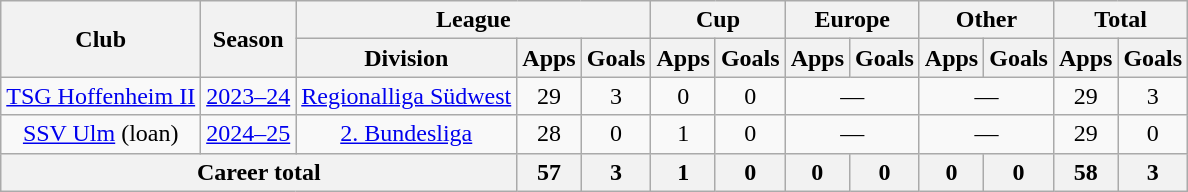<table class="wikitable" style="text-align:center">
<tr>
<th rowspan="2">Club</th>
<th rowspan="2">Season</th>
<th colspan="3">League</th>
<th colspan="2">Cup</th>
<th colspan="2">Europe</th>
<th colspan="2">Other</th>
<th colspan="2">Total</th>
</tr>
<tr>
<th>Division</th>
<th>Apps</th>
<th>Goals</th>
<th>Apps</th>
<th>Goals</th>
<th>Apps</th>
<th>Goals</th>
<th>Apps</th>
<th>Goals</th>
<th>Apps</th>
<th>Goals</th>
</tr>
<tr>
<td><a href='#'>TSG Hoffenheim II</a></td>
<td><a href='#'>2023–24</a></td>
<td><a href='#'>Regionalliga Südwest</a></td>
<td>29</td>
<td>3</td>
<td>0</td>
<td>0</td>
<td colspan="2">—</td>
<td colspan="2">—</td>
<td>29</td>
<td>3</td>
</tr>
<tr>
<td><a href='#'>SSV Ulm</a> (loan)</td>
<td><a href='#'>2024–25</a></td>
<td><a href='#'>2. Bundesliga</a></td>
<td>28</td>
<td>0</td>
<td>1</td>
<td>0</td>
<td colspan="2">—</td>
<td colspan="2">—</td>
<td>29</td>
<td>0</td>
</tr>
<tr>
<th colspan="3">Career total</th>
<th>57</th>
<th>3</th>
<th>1</th>
<th>0</th>
<th>0</th>
<th>0</th>
<th>0</th>
<th>0</th>
<th>58</th>
<th>3</th>
</tr>
</table>
